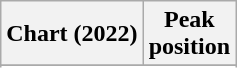<table class="wikitable sortable plainrowheaders" style="text-align:center" |+Chart performance for >
<tr>
<th scope="col">Chart (2022)</th>
<th scope="col">Peak <br> position</th>
</tr>
<tr>
</tr>
<tr>
</tr>
</table>
